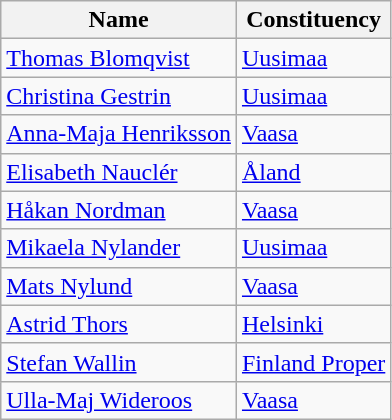<table class="wikitable">
<tr>
<th>Name</th>
<th>Constituency</th>
</tr>
<tr>
<td><a href='#'>Thomas Blomqvist</a></td>
<td><a href='#'>Uusimaa</a></td>
</tr>
<tr>
<td><a href='#'>Christina Gestrin</a></td>
<td><a href='#'>Uusimaa</a></td>
</tr>
<tr>
<td><a href='#'>Anna-Maja Henriksson</a></td>
<td><a href='#'>Vaasa</a></td>
</tr>
<tr>
<td><a href='#'>Elisabeth Nauclér</a></td>
<td><a href='#'>Åland</a></td>
</tr>
<tr>
<td><a href='#'>Håkan Nordman</a></td>
<td><a href='#'>Vaasa</a></td>
</tr>
<tr>
<td><a href='#'>Mikaela Nylander</a></td>
<td><a href='#'>Uusimaa</a></td>
</tr>
<tr>
<td><a href='#'>Mats Nylund</a></td>
<td><a href='#'>Vaasa</a></td>
</tr>
<tr>
<td><a href='#'>Astrid Thors</a></td>
<td><a href='#'>Helsinki</a></td>
</tr>
<tr>
<td><a href='#'>Stefan Wallin</a></td>
<td><a href='#'>Finland Proper</a></td>
</tr>
<tr>
<td><a href='#'>Ulla-Maj Wideroos</a></td>
<td><a href='#'>Vaasa</a></td>
</tr>
</table>
